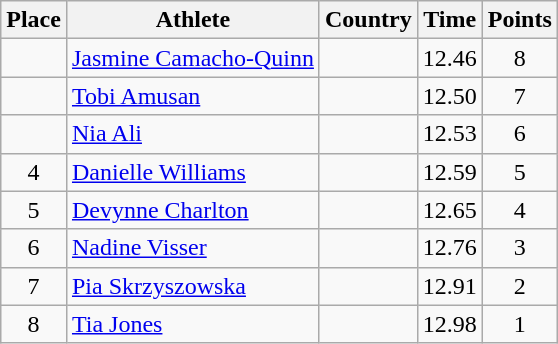<table class="wikitable">
<tr>
<th>Place</th>
<th>Athlete</th>
<th>Country</th>
<th>Time</th>
<th>Points</th>
</tr>
<tr>
<td align=center></td>
<td><a href='#'>Jasmine Camacho-Quinn</a></td>
<td></td>
<td>12.46</td>
<td align=center>8</td>
</tr>
<tr>
<td align=center></td>
<td><a href='#'>Tobi Amusan</a></td>
<td></td>
<td>12.50</td>
<td align=center>7</td>
</tr>
<tr>
<td align=center></td>
<td><a href='#'>Nia Ali</a></td>
<td></td>
<td>12.53</td>
<td align=center>6</td>
</tr>
<tr>
<td align=center>4</td>
<td><a href='#'>Danielle Williams</a></td>
<td></td>
<td>12.59</td>
<td align=center>5</td>
</tr>
<tr>
<td align=center>5</td>
<td><a href='#'>Devynne Charlton</a></td>
<td></td>
<td>12.65</td>
<td align=center>4</td>
</tr>
<tr>
<td align=center>6</td>
<td><a href='#'>Nadine Visser</a></td>
<td></td>
<td>12.76</td>
<td align=center>3</td>
</tr>
<tr>
<td align=center>7</td>
<td><a href='#'>Pia Skrzyszowska</a></td>
<td></td>
<td>12.91</td>
<td align=center>2</td>
</tr>
<tr>
<td align=center>8</td>
<td><a href='#'>Tia Jones</a></td>
<td></td>
<td>12.98</td>
<td align=center>1</td>
</tr>
</table>
